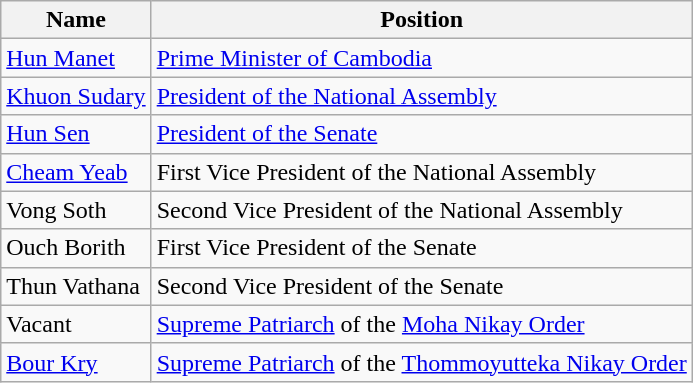<table class="wikitable sortable">
<tr>
<th>Name</th>
<th>Position</th>
</tr>
<tr>
<td><a href='#'>Hun Manet</a></td>
<td><a href='#'>Prime Minister of Cambodia</a></td>
</tr>
<tr>
<td><a href='#'>Khuon Sudary</a></td>
<td><a href='#'>President of the National Assembly</a></td>
</tr>
<tr>
<td><a href='#'>Hun Sen</a></td>
<td><a href='#'>President of the Senate</a></td>
</tr>
<tr>
<td><a href='#'>Cheam Yeab</a></td>
<td>First Vice President of the National Assembly</td>
</tr>
<tr>
<td>Vong Soth</td>
<td>Second Vice President of the National Assembly</td>
</tr>
<tr>
<td>Ouch Borith</td>
<td>First Vice President of the Senate</td>
</tr>
<tr>
<td>Thun Vathana</td>
<td>Second Vice President of the Senate</td>
</tr>
<tr>
<td>Vacant</td>
<td><a href='#'>Supreme Patriarch</a> of the <a href='#'>Moha Nikay Order</a></td>
</tr>
<tr>
<td><a href='#'>Bour Kry</a></td>
<td><a href='#'>Supreme Patriarch</a> of the <a href='#'>Thommoyutteka Nikay Order</a></td>
</tr>
</table>
